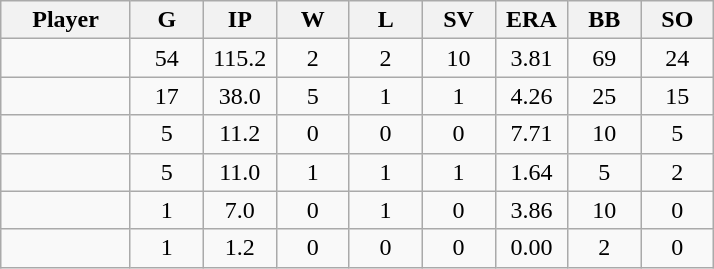<table class="wikitable sortable">
<tr>
<th bgcolor="#DDDDFF" width="16%">Player</th>
<th bgcolor="#DDDDFF" width="9%">G</th>
<th bgcolor="#DDDDFF" width="9%">IP</th>
<th bgcolor="#DDDDFF" width="9%">W</th>
<th bgcolor="#DDDDFF" width="9%">L</th>
<th bgcolor="#DDDDFF" width="9%">SV</th>
<th bgcolor="#DDDDFF" width="9%">ERA</th>
<th bgcolor="#DDDDFF" width="9%">BB</th>
<th bgcolor="#DDDDFF" width="9%">SO</th>
</tr>
<tr align="center">
<td></td>
<td>54</td>
<td>115.2</td>
<td>2</td>
<td>2</td>
<td>10</td>
<td>3.81</td>
<td>69</td>
<td>24</td>
</tr>
<tr align="center">
<td></td>
<td>17</td>
<td>38.0</td>
<td>5</td>
<td>1</td>
<td>1</td>
<td>4.26</td>
<td>25</td>
<td>15</td>
</tr>
<tr align="center">
<td></td>
<td>5</td>
<td>11.2</td>
<td>0</td>
<td>0</td>
<td>0</td>
<td>7.71</td>
<td>10</td>
<td>5</td>
</tr>
<tr align="center">
<td></td>
<td>5</td>
<td>11.0</td>
<td>1</td>
<td>1</td>
<td>1</td>
<td>1.64</td>
<td>5</td>
<td>2</td>
</tr>
<tr align="center">
<td></td>
<td>1</td>
<td>7.0</td>
<td>0</td>
<td>1</td>
<td>0</td>
<td>3.86</td>
<td>10</td>
<td>0</td>
</tr>
<tr align="center">
<td></td>
<td>1</td>
<td>1.2</td>
<td>0</td>
<td>0</td>
<td>0</td>
<td>0.00</td>
<td>2</td>
<td>0</td>
</tr>
</table>
